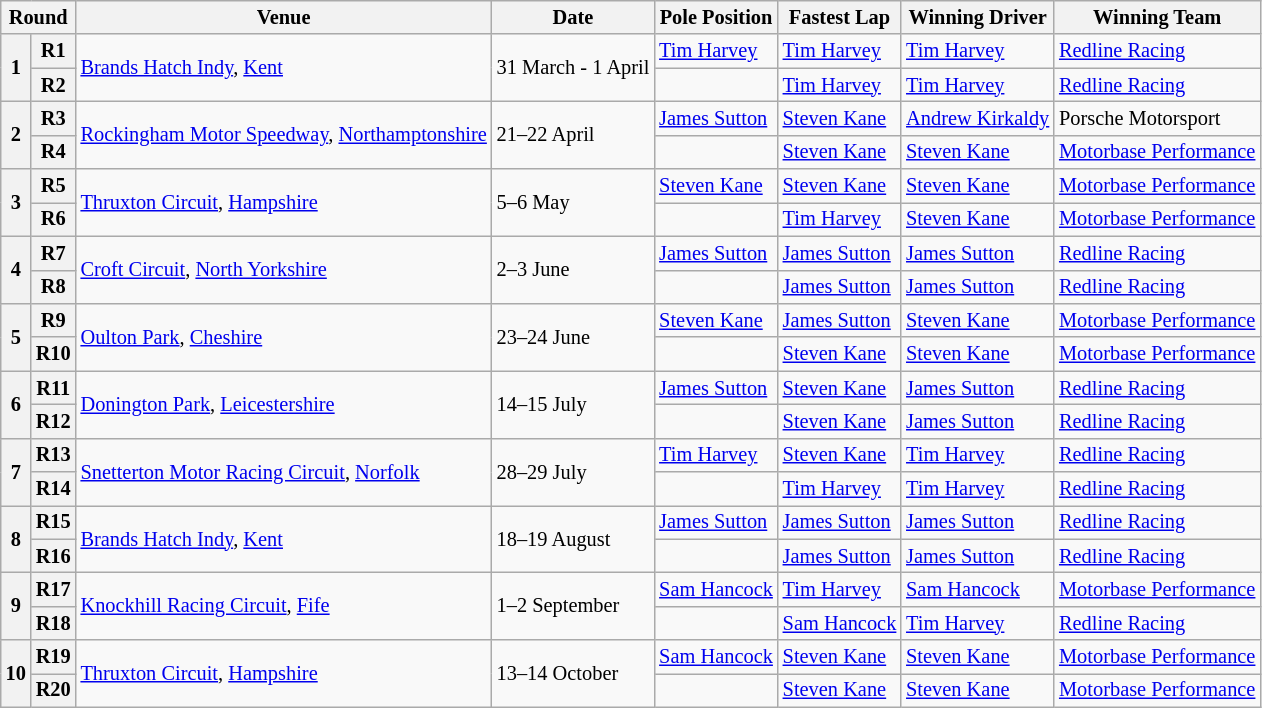<table class="wikitable" style="font-size: 85%">
<tr>
<th colspan="2">Round</th>
<th>Venue</th>
<th>Date</th>
<th>Pole Position</th>
<th>Fastest Lap</th>
<th>Winning Driver</th>
<th>Winning Team</th>
</tr>
<tr>
<th rowspan=2>1</th>
<th>R1</th>
<td rowspan=2><a href='#'>Brands Hatch Indy</a>, <a href='#'>Kent</a></td>
<td rowspan=2>31 March - 1 April</td>
<td> <a href='#'>Tim Harvey</a></td>
<td> <a href='#'>Tim Harvey</a></td>
<td> <a href='#'>Tim Harvey</a></td>
<td><a href='#'>Redline Racing</a></td>
</tr>
<tr>
<th>R2</th>
<td></td>
<td> <a href='#'>Tim Harvey</a></td>
<td> <a href='#'>Tim Harvey</a></td>
<td><a href='#'>Redline Racing</a></td>
</tr>
<tr>
<th rowspan=2>2</th>
<th>R3</th>
<td rowspan=2><a href='#'>Rockingham Motor Speedway</a>, <a href='#'>Northamptonshire</a></td>
<td rowspan=2>21–22 April</td>
<td> <a href='#'>James Sutton</a></td>
<td> <a href='#'>Steven Kane</a></td>
<td> <a href='#'>Andrew Kirkaldy</a></td>
<td>Porsche Motorsport</td>
</tr>
<tr>
<th>R4</th>
<td></td>
<td> <a href='#'>Steven Kane</a></td>
<td> <a href='#'>Steven Kane</a></td>
<td><a href='#'>Motorbase Performance</a></td>
</tr>
<tr>
<th rowspan=2>3</th>
<th>R5</th>
<td rowspan=2><a href='#'>Thruxton Circuit</a>, <a href='#'>Hampshire</a></td>
<td rowspan=2>5–6 May</td>
<td> <a href='#'>Steven Kane</a></td>
<td> <a href='#'>Steven Kane</a></td>
<td> <a href='#'>Steven Kane</a></td>
<td><a href='#'>Motorbase Performance</a></td>
</tr>
<tr>
<th>R6</th>
<td></td>
<td> <a href='#'>Tim Harvey</a></td>
<td> <a href='#'>Steven Kane</a></td>
<td><a href='#'>Motorbase Performance</a></td>
</tr>
<tr>
<th rowspan=2>4</th>
<th>R7</th>
<td rowspan=2><a href='#'>Croft Circuit</a>, <a href='#'>North Yorkshire</a></td>
<td rowspan=2>2–3 June</td>
<td> <a href='#'>James Sutton</a></td>
<td> <a href='#'>James Sutton</a></td>
<td> <a href='#'>James Sutton</a></td>
<td><a href='#'>Redline Racing</a></td>
</tr>
<tr>
<th>R8</th>
<td></td>
<td> <a href='#'>James Sutton</a></td>
<td> <a href='#'>James Sutton</a></td>
<td><a href='#'>Redline Racing</a></td>
</tr>
<tr>
<th rowspan=2>5</th>
<th>R9</th>
<td rowspan=2><a href='#'>Oulton Park</a>, <a href='#'>Cheshire</a></td>
<td rowspan=2>23–24 June</td>
<td> <a href='#'>Steven Kane</a></td>
<td> <a href='#'>James Sutton</a></td>
<td> <a href='#'>Steven Kane</a></td>
<td><a href='#'>Motorbase Performance</a></td>
</tr>
<tr>
<th>R10</th>
<td></td>
<td> <a href='#'>Steven Kane</a></td>
<td> <a href='#'>Steven Kane</a></td>
<td><a href='#'>Motorbase Performance</a></td>
</tr>
<tr>
<th rowspan=2>6</th>
<th>R11</th>
<td rowspan=2><a href='#'>Donington Park</a>, <a href='#'>Leicestershire</a></td>
<td rowspan=2>14–15 July</td>
<td> <a href='#'>James Sutton</a></td>
<td> <a href='#'>Steven Kane</a></td>
<td> <a href='#'>James Sutton</a></td>
<td><a href='#'>Redline Racing</a></td>
</tr>
<tr>
<th>R12</th>
<td></td>
<td> <a href='#'>Steven Kane</a></td>
<td> <a href='#'>James Sutton</a></td>
<td><a href='#'>Redline Racing</a></td>
</tr>
<tr>
<th rowspan=2>7</th>
<th>R13</th>
<td rowspan=2><a href='#'>Snetterton Motor Racing Circuit</a>, <a href='#'>Norfolk</a></td>
<td rowspan=2>28–29 July</td>
<td> <a href='#'>Tim Harvey</a></td>
<td> <a href='#'>Steven Kane</a></td>
<td> <a href='#'>Tim Harvey</a></td>
<td><a href='#'>Redline Racing</a></td>
</tr>
<tr>
<th>R14</th>
<td></td>
<td> <a href='#'>Tim Harvey</a></td>
<td> <a href='#'>Tim Harvey</a></td>
<td><a href='#'>Redline Racing</a></td>
</tr>
<tr>
<th rowspan=2>8</th>
<th>R15</th>
<td rowspan=2><a href='#'>Brands Hatch Indy</a>, <a href='#'>Kent</a></td>
<td rowspan=2>18–19 August</td>
<td> <a href='#'>James Sutton</a></td>
<td> <a href='#'>James Sutton</a></td>
<td> <a href='#'>James Sutton</a></td>
<td><a href='#'>Redline Racing</a></td>
</tr>
<tr>
<th>R16</th>
<td></td>
<td> <a href='#'>James Sutton</a></td>
<td> <a href='#'>James Sutton</a></td>
<td><a href='#'>Redline Racing</a></td>
</tr>
<tr>
<th rowspan=2>9</th>
<th>R17</th>
<td rowspan=2><a href='#'>Knockhill Racing Circuit</a>, <a href='#'>Fife</a></td>
<td rowspan=2>1–2 September</td>
<td> <a href='#'>Sam Hancock</a></td>
<td> <a href='#'>Tim Harvey</a></td>
<td> <a href='#'>Sam Hancock</a></td>
<td><a href='#'>Motorbase Performance</a></td>
</tr>
<tr>
<th>R18</th>
<td></td>
<td> <a href='#'>Sam Hancock</a></td>
<td> <a href='#'>Tim Harvey</a></td>
<td><a href='#'>Redline Racing</a></td>
</tr>
<tr>
<th rowspan=2>10</th>
<th>R19</th>
<td rowspan=2><a href='#'>Thruxton Circuit</a>, <a href='#'>Hampshire</a></td>
<td rowspan=2>13–14 October</td>
<td> <a href='#'>Sam Hancock</a></td>
<td> <a href='#'>Steven Kane</a></td>
<td> <a href='#'>Steven Kane</a></td>
<td><a href='#'>Motorbase Performance</a></td>
</tr>
<tr>
<th>R20</th>
<td></td>
<td> <a href='#'>Steven Kane</a></td>
<td> <a href='#'>Steven Kane</a></td>
<td><a href='#'>Motorbase Performance</a></td>
</tr>
</table>
